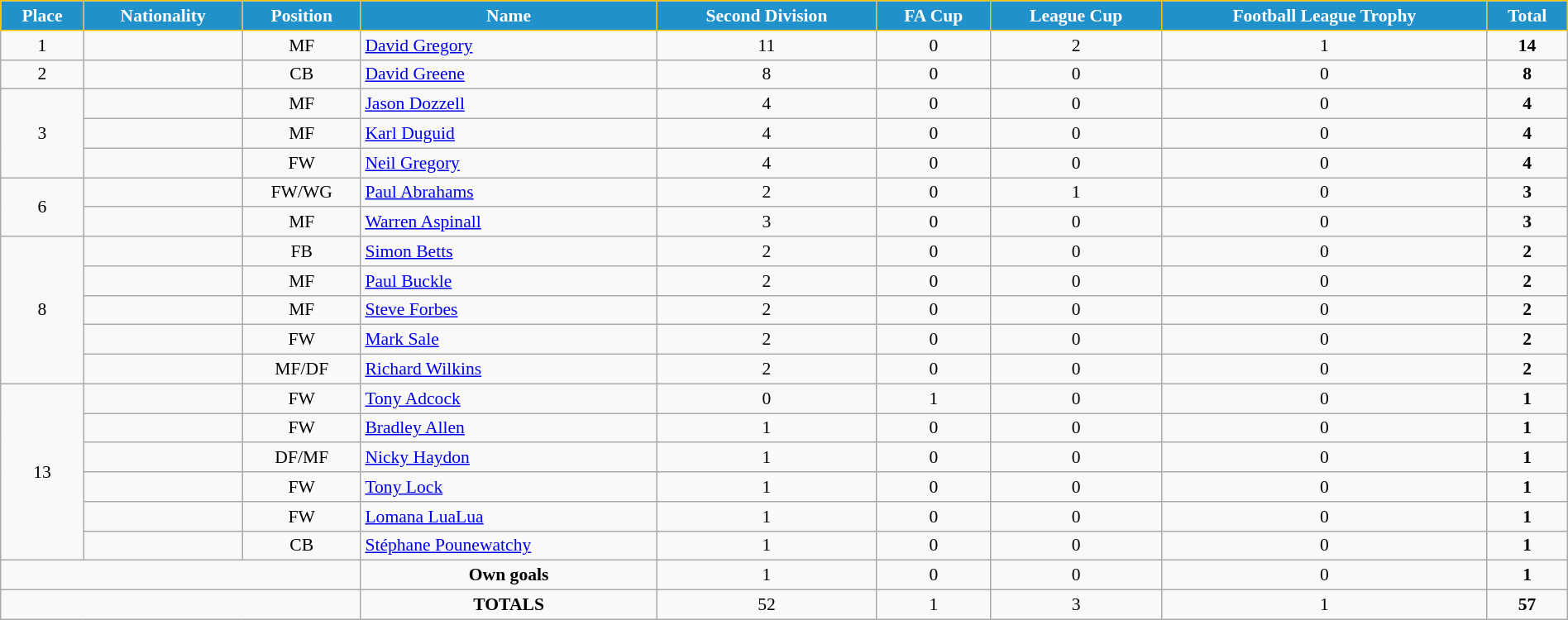<table class="wikitable" style="text-align:center; font-size:90%; width:100%;">
<tr>
<th style="background:#2191CC; color:white; border:1px solid #F7C408; text-align:center;">Place</th>
<th style="background:#2191CC; color:white; border:1px solid #F7C408; text-align:center;">Nationality</th>
<th style="background:#2191CC; color:white; border:1px solid #F7C408; text-align:center;">Position</th>
<th style="background:#2191CC; color:white; border:1px solid #F7C408; text-align:center;">Name</th>
<th style="background:#2191CC; color:white; border:1px solid #F7C408; text-align:center;">Second Division</th>
<th style="background:#2191CC; color:white; border:1px solid #F7C408; text-align:center;">FA Cup</th>
<th style="background:#2191CC; color:white; border:1px solid #F7C408; text-align:center;">League Cup</th>
<th style="background:#2191CC; color:white; border:1px solid #F7C408; text-align:center;">Football League Trophy</th>
<th style="background:#2191CC; color:white; border:1px solid #F7C408; text-align:center;">Total</th>
</tr>
<tr>
<td>1</td>
<td></td>
<td>MF</td>
<td align="left"><a href='#'>David Gregory</a></td>
<td>11</td>
<td>0</td>
<td>2</td>
<td>1</td>
<td><strong>14</strong></td>
</tr>
<tr>
<td>2</td>
<td></td>
<td>CB</td>
<td align="left"><a href='#'>David Greene</a></td>
<td>8</td>
<td>0</td>
<td>0</td>
<td>0</td>
<td><strong>8</strong></td>
</tr>
<tr>
<td rowspan=3>3</td>
<td></td>
<td>MF</td>
<td align="left"><a href='#'>Jason Dozzell</a></td>
<td>4</td>
<td>0</td>
<td>0</td>
<td>0</td>
<td><strong>4</strong></td>
</tr>
<tr>
<td></td>
<td>MF</td>
<td align="left"><a href='#'>Karl Duguid</a></td>
<td>4</td>
<td>0</td>
<td>0</td>
<td>0</td>
<td><strong>4</strong></td>
</tr>
<tr>
<td></td>
<td>FW</td>
<td align="left"><a href='#'>Neil Gregory</a></td>
<td>4</td>
<td>0</td>
<td>0</td>
<td>0</td>
<td><strong>4</strong></td>
</tr>
<tr>
<td rowspan=2>6</td>
<td></td>
<td>FW/WG</td>
<td align="left"><a href='#'>Paul Abrahams</a></td>
<td>2</td>
<td>0</td>
<td>1</td>
<td>0</td>
<td><strong>3</strong></td>
</tr>
<tr>
<td></td>
<td>MF</td>
<td align="left"><a href='#'>Warren Aspinall</a></td>
<td>3</td>
<td>0</td>
<td>0</td>
<td>0</td>
<td><strong>3</strong></td>
</tr>
<tr>
<td rowspan=5>8</td>
<td></td>
<td>FB</td>
<td align="left"><a href='#'>Simon Betts</a></td>
<td>2</td>
<td>0</td>
<td>0</td>
<td>0</td>
<td><strong>2</strong></td>
</tr>
<tr>
<td></td>
<td>MF</td>
<td align="left"><a href='#'>Paul Buckle</a></td>
<td>2</td>
<td>0</td>
<td>0</td>
<td>0</td>
<td><strong>2</strong></td>
</tr>
<tr>
<td></td>
<td>MF</td>
<td align="left"><a href='#'>Steve Forbes</a></td>
<td>2</td>
<td>0</td>
<td>0</td>
<td>0</td>
<td><strong>2</strong></td>
</tr>
<tr>
<td></td>
<td>FW</td>
<td align="left"><a href='#'>Mark Sale</a></td>
<td>2</td>
<td>0</td>
<td>0</td>
<td>0</td>
<td><strong>2</strong></td>
</tr>
<tr>
<td></td>
<td>MF/DF</td>
<td align="left"><a href='#'>Richard Wilkins</a></td>
<td>2</td>
<td>0</td>
<td>0</td>
<td>0</td>
<td><strong>2</strong></td>
</tr>
<tr>
<td rowspan=6>13</td>
<td></td>
<td>FW</td>
<td align="left"><a href='#'>Tony Adcock</a></td>
<td>0</td>
<td>1</td>
<td>0</td>
<td>0</td>
<td><strong>1</strong></td>
</tr>
<tr>
<td></td>
<td>FW</td>
<td align="left"><a href='#'>Bradley Allen</a></td>
<td>1</td>
<td>0</td>
<td>0</td>
<td>0</td>
<td><strong>1</strong></td>
</tr>
<tr>
<td></td>
<td>DF/MF</td>
<td align="left"><a href='#'>Nicky Haydon</a></td>
<td>1</td>
<td>0</td>
<td>0</td>
<td>0</td>
<td><strong>1</strong></td>
</tr>
<tr>
<td></td>
<td>FW</td>
<td align="left"><a href='#'>Tony Lock</a></td>
<td>1</td>
<td>0</td>
<td>0</td>
<td>0</td>
<td><strong>1</strong></td>
</tr>
<tr>
<td></td>
<td>FW</td>
<td align="left"><a href='#'>Lomana LuaLua</a></td>
<td>1</td>
<td>0</td>
<td>0</td>
<td>0</td>
<td><strong>1</strong></td>
</tr>
<tr>
<td></td>
<td>CB</td>
<td align="left"><a href='#'>Stéphane Pounewatchy</a></td>
<td>1</td>
<td>0</td>
<td>0</td>
<td>0</td>
<td><strong>1</strong></td>
</tr>
<tr>
<td colspan="3"></td>
<td><strong>Own goals</strong></td>
<td>1</td>
<td>0</td>
<td>0</td>
<td>0</td>
<td><strong>1</strong></td>
</tr>
<tr>
<td colspan="3"></td>
<td><strong>TOTALS</strong></td>
<td>52</td>
<td>1</td>
<td>3</td>
<td>1</td>
<td><strong>57</strong></td>
</tr>
</table>
